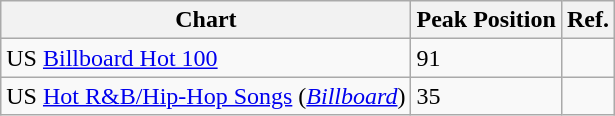<table class="wikitable">
<tr>
<th>Chart</th>
<th>Peak Position</th>
<th>Ref.</th>
</tr>
<tr>
<td>US <a href='#'>Billboard Hot 100</a></td>
<td>91</td>
<td></td>
</tr>
<tr>
<td>US <a href='#'>Hot R&B/Hip-Hop Songs</a> (<em><a href='#'>Billboard</a></em>)</td>
<td>35</td>
<td></td>
</tr>
</table>
